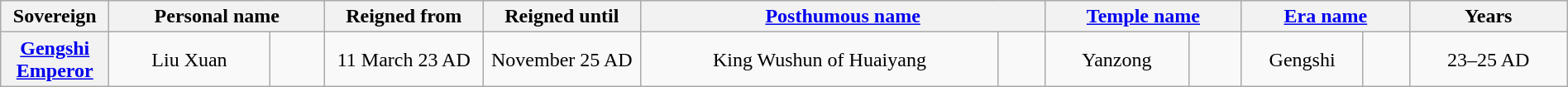<table class="wikitable plainrowreaders" style="width:100%; text-align:center">
<tr>
<th scope="col" style="width:5em">Sovereign</th>
<th colspan="2" scope="col">Personal name</th>
<th scope="col" style="width:7.5em">Reigned from</th>
<th scope="col" style="width:7.5em">Reigned until</th>
<th colspan="2"><a href='#'>Posthumous name</a></th>
<th scope="col" colspan="2"><a href='#'>Temple name</a></th>
<th scope="col" colspan="2"><a href='#'>Era name</a></th>
<th scope="col" style="width:7.5em">Years</th>
</tr>
<tr>
<th scope="row"><a href='#'>Gengshi Emperor</a></th>
<td>Liu Xuan</td>
<td style="min-width:1ic"></td>
<td>11 March 23 AD</td>
<td>November 25 AD</td>
<td>King Wushun of Huaiyang</td>
<td style="min-width:1ic"></td>
<td>Yanzong</td>
<td style="min-width:1ic"></td>
<td>Gengshi</td>
<td style="min-width:1ic"></td>
<td>23–25 AD</td>
</tr>
</table>
